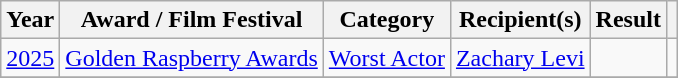<table class="wikitable sortable plainrowheaders">
<tr>
<th scope="col">Year</th>
<th scope="col">Award / Film Festival</th>
<th scope="col">Category</th>
<th scope="col">Recipient(s)</th>
<th scope="col">Result</th>
<th class="unsortable" scope="col"></th>
</tr>
<tr>
<td><a href='#'>2025</a></td>
<td><a href='#'>Golden Raspberry Awards</a></td>
<td><a href='#'>Worst Actor</a></td>
<td><a href='#'>Zachary Levi</a></td>
<td></td>
<td align="center"></td>
</tr>
<tr>
</tr>
</table>
